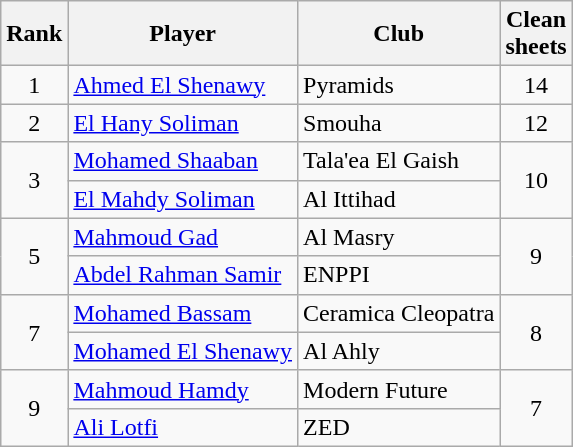<table class="wikitable" style="text-align:center">
<tr>
<th>Rank</th>
<th>Player</th>
<th>Club</th>
<th>Clean<br>sheets</th>
</tr>
<tr>
<td>1</td>
<td align=left> <a href='#'>Ahmed El Shenawy</a></td>
<td align=left>Pyramids</td>
<td>14</td>
</tr>
<tr>
<td>2</td>
<td align=left> <a href='#'>El Hany Soliman</a></td>
<td align=left>Smouha</td>
<td>12</td>
</tr>
<tr>
<td rowspan=2>3</td>
<td align=left> <a href='#'>Mohamed Shaaban</a></td>
<td align=left>Tala'ea El Gaish</td>
<td rowspan=2>10</td>
</tr>
<tr>
<td align=left> <a href='#'>El Mahdy Soliman</a></td>
<td align=left>Al Ittihad</td>
</tr>
<tr>
<td rowspan=2>5</td>
<td align=left> <a href='#'>Mahmoud Gad</a></td>
<td align=left>Al Masry</td>
<td rowspan=2>9</td>
</tr>
<tr>
<td align=left> <a href='#'>Abdel Rahman Samir</a></td>
<td align=left>ENPPI</td>
</tr>
<tr>
<td rowspan=2>7</td>
<td align=left> <a href='#'>Mohamed Bassam</a></td>
<td align=left>Ceramica Cleopatra</td>
<td rowspan=2>8</td>
</tr>
<tr>
<td align=left> <a href='#'>Mohamed El Shenawy</a></td>
<td align=left>Al Ahly</td>
</tr>
<tr>
<td rowspan=2>9</td>
<td align=left> <a href='#'>Mahmoud Hamdy</a></td>
<td align=left>Modern Future</td>
<td rowspan=2>7</td>
</tr>
<tr>
<td align=left> <a href='#'>Ali Lotfi</a></td>
<td align=left>ZED</td>
</tr>
</table>
